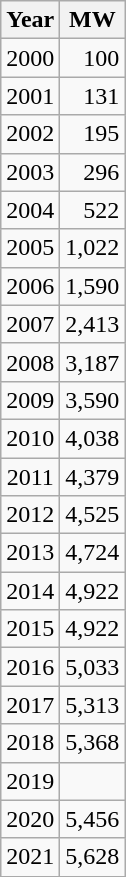<table class="wikitable floatright">
<tr>
<th>Year </th>
<th>MW</th>
</tr>
<tr>
<td align="center">2000</td>
<td align="right">100</td>
</tr>
<tr>
<td align="center">2001</td>
<td align="right">131</td>
</tr>
<tr>
<td align="center">2002</td>
<td align="right">195</td>
</tr>
<tr>
<td align="center">2003</td>
<td align="right">296</td>
</tr>
<tr>
<td align="center">2004</td>
<td align="right">522</td>
</tr>
<tr>
<td align="center">2005</td>
<td align="right">1,022</td>
</tr>
<tr>
<td align="center">2006</td>
<td align="right">1,590</td>
</tr>
<tr>
<td align="center">2007</td>
<td align="right">2,413</td>
</tr>
<tr>
<td align="center">2008</td>
<td align="right">3,187</td>
</tr>
<tr>
<td align="center">2009</td>
<td align="right">3,590</td>
</tr>
<tr>
<td align="center">2010</td>
<td align="right">4,038</td>
</tr>
<tr>
<td align="center">2011</td>
<td align="right">4,379</td>
</tr>
<tr>
<td align="center">2012</td>
<td align="right">4,525</td>
</tr>
<tr>
<td align="center">2013</td>
<td align="right">4,724</td>
</tr>
<tr>
<td align="center">2014</td>
<td align="right">4,922</td>
</tr>
<tr>
<td align="center">2015</td>
<td align="right">4,922</td>
</tr>
<tr>
<td align="center">2016</td>
<td align="right">5,033</td>
</tr>
<tr>
<td align="center">2017</td>
<td align="right">5,313</td>
</tr>
<tr>
<td align="center">2018</td>
<td align="right">5,368</td>
</tr>
<tr>
<td align="center">2019</td>
<td align="right"></td>
</tr>
<tr>
<td align="center">2020</td>
<td align="right">5,456</td>
</tr>
<tr>
<td align="center">2021</td>
<td align="right">5,628</td>
</tr>
<tr>
</tr>
</table>
